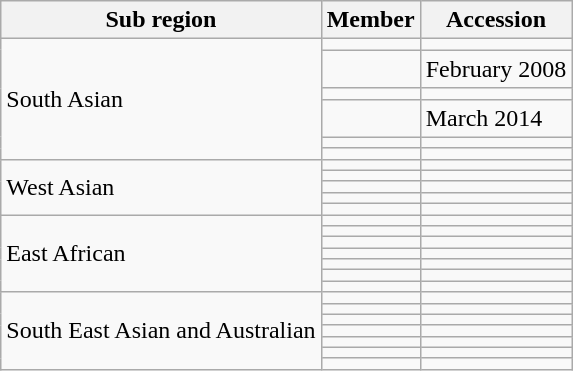<table class="wikitable">
<tr>
<th>Sub region</th>
<th>Member</th>
<th>Accession</th>
</tr>
<tr>
<td rowspan="6">South Asian</td>
<td></td>
<td></td>
</tr>
<tr>
<td></td>
<td>February 2008</td>
</tr>
<tr>
<td></td>
<td></td>
</tr>
<tr>
<td></td>
<td>March 2014</td>
</tr>
<tr>
<td></td>
<td></td>
</tr>
<tr>
<td></td>
<td></td>
</tr>
<tr>
<td rowspan="5">West Asian</td>
<td></td>
<td></td>
</tr>
<tr>
<td></td>
<td></td>
</tr>
<tr>
<td></td>
<td></td>
</tr>
<tr>
<td></td>
<td></td>
</tr>
<tr>
<td></td>
<td></td>
</tr>
<tr>
<td rowspan="7">East African</td>
<td></td>
<td></td>
</tr>
<tr>
<td></td>
<td></td>
</tr>
<tr>
<td></td>
<td></td>
</tr>
<tr>
<td></td>
<td></td>
</tr>
<tr>
<td></td>
<td></td>
</tr>
<tr>
<td></td>
<td></td>
</tr>
<tr>
<td></td>
<td></td>
</tr>
<tr>
<td rowspan="7">South East Asian and Australian</td>
<td></td>
<td></td>
</tr>
<tr>
<td></td>
<td></td>
</tr>
<tr>
<td></td>
<td></td>
</tr>
<tr>
<td></td>
<td></td>
</tr>
<tr>
<td></td>
<td></td>
</tr>
<tr>
<td></td>
<td></td>
</tr>
<tr>
<td></td>
<td></td>
</tr>
</table>
